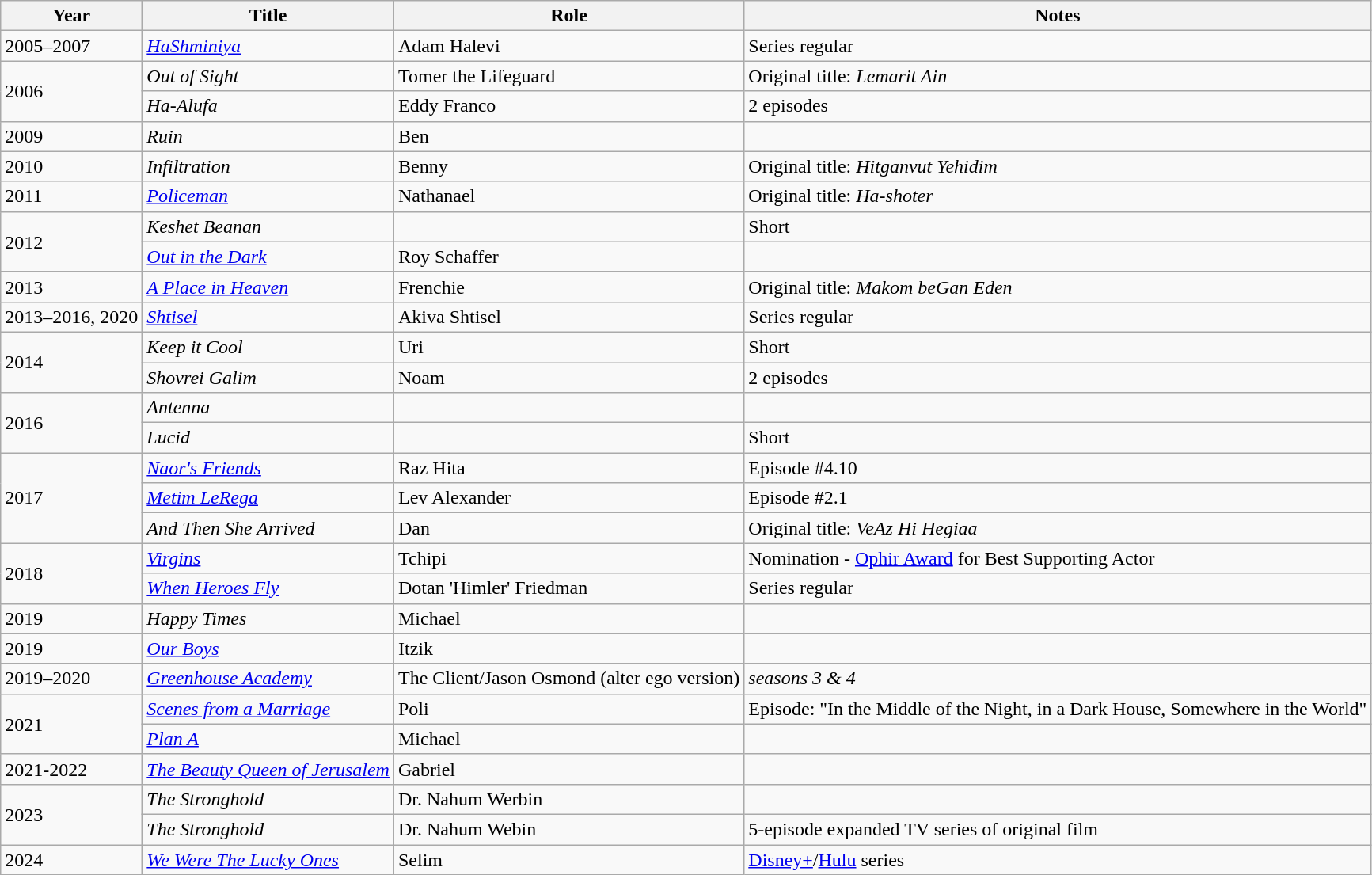<table class="wikitable sortable">
<tr>
<th>Year</th>
<th>Title</th>
<th>Role</th>
<th>Notes</th>
</tr>
<tr>
<td>2005–2007</td>
<td><em><a href='#'>HaShminiya</a></em></td>
<td>Adam Halevi</td>
<td>Series regular</td>
</tr>
<tr>
<td rowspan=2>2006</td>
<td><em>Out of Sight</em></td>
<td>Tomer the Lifeguard</td>
<td>Original title: <em>Lemarit Ain</em></td>
</tr>
<tr>
<td><em>Ha-Alufa</em></td>
<td>Eddy Franco</td>
<td>2 episodes</td>
</tr>
<tr>
<td>2009</td>
<td><em>Ruin</em></td>
<td>Ben</td>
<td></td>
</tr>
<tr>
<td>2010</td>
<td><em>Infiltration</em></td>
<td>Benny</td>
<td>Original title: <em>Hitganvut Yehidim</em></td>
</tr>
<tr>
<td>2011</td>
<td><em><a href='#'>Policeman</a></em></td>
<td>Nathanael</td>
<td>Original title: <em>Ha-shoter</em></td>
</tr>
<tr>
<td rowspan=2>2012</td>
<td><em>Keshet Beanan</em></td>
<td></td>
<td>Short</td>
</tr>
<tr>
<td><em><a href='#'>Out in the Dark</a></em></td>
<td>Roy Schaffer</td>
<td></td>
</tr>
<tr>
<td>2013</td>
<td><em><a href='#'>A Place in Heaven</a></em></td>
<td>Frenchie</td>
<td>Original title: <em>Makom beGan Eden</em></td>
</tr>
<tr>
<td>2013–2016, 2020</td>
<td><em><a href='#'>Shtisel</a></em></td>
<td>Akiva Shtisel</td>
<td>Series regular</td>
</tr>
<tr>
<td rowspan=2>2014</td>
<td><em>Keep it Cool</em></td>
<td>Uri</td>
<td>Short</td>
</tr>
<tr>
<td><em>Shovrei Galim</em></td>
<td>Noam</td>
<td>2 episodes</td>
</tr>
<tr>
<td rowspan=2>2016</td>
<td><em>Antenna</em></td>
<td></td>
<td></td>
</tr>
<tr>
<td><em>Lucid</em></td>
<td></td>
<td>Short</td>
</tr>
<tr>
<td rowspan=3>2017</td>
<td><em><a href='#'>Naor's Friends</a></em></td>
<td>Raz Hita</td>
<td>Episode #4.10</td>
</tr>
<tr>
<td><em><a href='#'>Metim LeRega</a></em></td>
<td>Lev Alexander</td>
<td>Episode #2.1</td>
</tr>
<tr>
<td><em>And Then She Arrived</em></td>
<td>Dan</td>
<td>Original title: <em>VeAz Hi Hegiaa</em></td>
</tr>
<tr>
<td rowspan=2>2018</td>
<td><em><a href='#'>Virgins</a></em></td>
<td>Tchipi</td>
<td>Nomination - <a href='#'>Ophir Award</a> for Best Supporting Actor</td>
</tr>
<tr>
<td><em><a href='#'>When Heroes Fly</a></em></td>
<td>Dotan 'Himler' Friedman</td>
<td>Series regular</td>
</tr>
<tr>
<td>2019</td>
<td><em>Happy Times</em></td>
<td>Michael</td>
<td></td>
</tr>
<tr>
<td>2019</td>
<td><em><a href='#'>Our Boys</a></em></td>
<td>Itzik</td>
<td></td>
</tr>
<tr>
<td>2019–2020</td>
<td><em><a href='#'>Greenhouse Academy</a></em></td>
<td>The Client/Jason Osmond (alter ego version)</td>
<td><em>seasons 3 & 4</em></td>
</tr>
<tr>
<td rowspan=2>2021</td>
<td><em><a href='#'>Scenes from a Marriage</a></em></td>
<td>Poli</td>
<td>Episode: "In the Middle of the Night, in a Dark House, Somewhere in the World"</td>
</tr>
<tr>
<td><em><a href='#'>Plan A</a></em></td>
<td>Michael</td>
<td></td>
</tr>
<tr>
<td>2021-2022</td>
<td><em><a href='#'>The Beauty Queen of Jerusalem</a></em></td>
<td>Gabriel</td>
</tr>
<tr>
<td rowspan=2>2023</td>
<td><em>The Stronghold</em></td>
<td>Dr. Nahum Werbin</td>
<td></td>
</tr>
<tr>
<td><em>The Stronghold</em></td>
<td>Dr. Nahum Webin</td>
<td>5-episode expanded TV series of original film</td>
</tr>
<tr>
<td>2024</td>
<td><em><a href='#'>We Were The Lucky Ones</a></em></td>
<td>Selim</td>
<td><a href='#'>Disney+</a>/<a href='#'>Hulu</a> series</td>
</tr>
</table>
